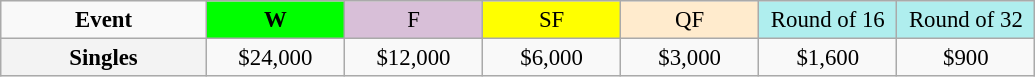<table class=wikitable style=font-size:95%;text-align:center>
<tr>
<td style="width:130px"><strong>Event</strong></td>
<td style="width:85px; background:lime"><strong>W</strong></td>
<td style="width:85px; background:thistle">F</td>
<td style="width:85px; background:#ffff00">SF</td>
<td style="width:85px; background:#ffebcd">QF</td>
<td style="width:85px; background:#afeeee">Round of 16</td>
<td style="width:85px; background:#afeeee">Round of 32</td>
</tr>
<tr>
<th style=background:#f3f3f3>Singles </th>
<td>$24,000</td>
<td>$12,000</td>
<td>$6,000</td>
<td>$3,000</td>
<td>$1,600</td>
<td>$900</td>
</tr>
</table>
